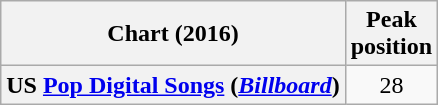<table class="wikitable plainrowheaders">
<tr>
<th>Chart (2016)</th>
<th>Peak <br> position</th>
</tr>
<tr>
<th scope="row">US <a href='#'>Pop Digital Songs</a> (<a href='#'><em>Billboard</em></a>)</th>
<td style="text-align:center;">28</td>
</tr>
</table>
